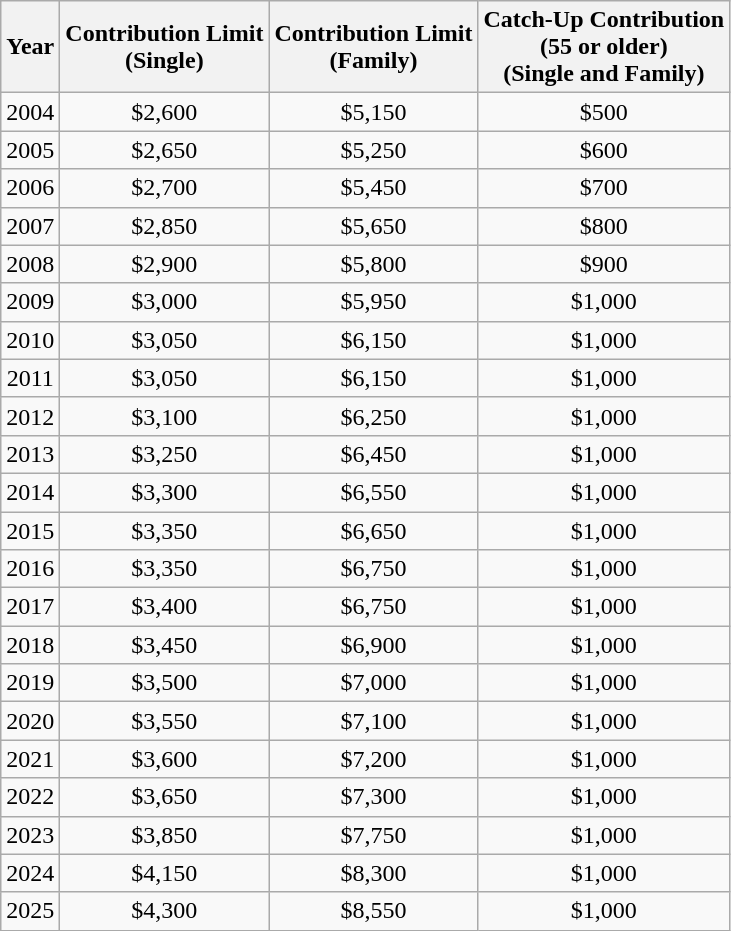<table class="wikitable" style="text-align:center">
<tr>
<th>Year</th>
<th>Contribution Limit <br> (Single)</th>
<th>Contribution Limit <br> (Family)</th>
<th>Catch-Up Contribution <br> (55 or older) <br> (Single and Family)</th>
</tr>
<tr>
<td>2004</td>
<td>$2,600</td>
<td>$5,150</td>
<td>$500</td>
</tr>
<tr>
<td>2005</td>
<td>$2,650</td>
<td>$5,250</td>
<td>$600</td>
</tr>
<tr>
<td>2006</td>
<td>$2,700</td>
<td>$5,450</td>
<td>$700</td>
</tr>
<tr>
<td>2007</td>
<td>$2,850</td>
<td>$5,650</td>
<td>$800</td>
</tr>
<tr>
<td>2008</td>
<td>$2,900</td>
<td>$5,800</td>
<td>$900</td>
</tr>
<tr>
<td>2009</td>
<td>$3,000</td>
<td>$5,950</td>
<td>$1,000</td>
</tr>
<tr>
<td>2010</td>
<td>$3,050</td>
<td>$6,150</td>
<td>$1,000</td>
</tr>
<tr>
<td>2011</td>
<td>$3,050</td>
<td>$6,150</td>
<td>$1,000</td>
</tr>
<tr>
<td>2012</td>
<td>$3,100</td>
<td>$6,250</td>
<td>$1,000</td>
</tr>
<tr>
<td>2013</td>
<td>$3,250</td>
<td>$6,450</td>
<td>$1,000</td>
</tr>
<tr>
<td>2014</td>
<td>$3,300</td>
<td>$6,550</td>
<td>$1,000</td>
</tr>
<tr>
<td>2015</td>
<td>$3,350</td>
<td>$6,650</td>
<td>$1,000</td>
</tr>
<tr>
<td>2016</td>
<td>$3,350</td>
<td>$6,750</td>
<td>$1,000</td>
</tr>
<tr>
<td>2017</td>
<td>$3,400</td>
<td>$6,750</td>
<td>$1,000</td>
</tr>
<tr>
<td>2018</td>
<td>$3,450</td>
<td>$6,900</td>
<td>$1,000</td>
</tr>
<tr>
<td>2019</td>
<td>$3,500</td>
<td>$7,000</td>
<td>$1,000</td>
</tr>
<tr>
<td>2020</td>
<td>$3,550</td>
<td>$7,100</td>
<td>$1,000</td>
</tr>
<tr>
<td>2021</td>
<td>$3,600</td>
<td>$7,200</td>
<td>$1,000</td>
</tr>
<tr>
<td>2022</td>
<td>$3,650</td>
<td>$7,300</td>
<td>$1,000</td>
</tr>
<tr>
<td>2023</td>
<td>$3,850</td>
<td>$7,750</td>
<td>$1,000</td>
</tr>
<tr>
<td>2024</td>
<td>$4,150</td>
<td>$8,300</td>
<td>$1,000</td>
</tr>
<tr>
<td>2025</td>
<td>$4,300</td>
<td>$8,550</td>
<td>$1,000</td>
</tr>
</table>
